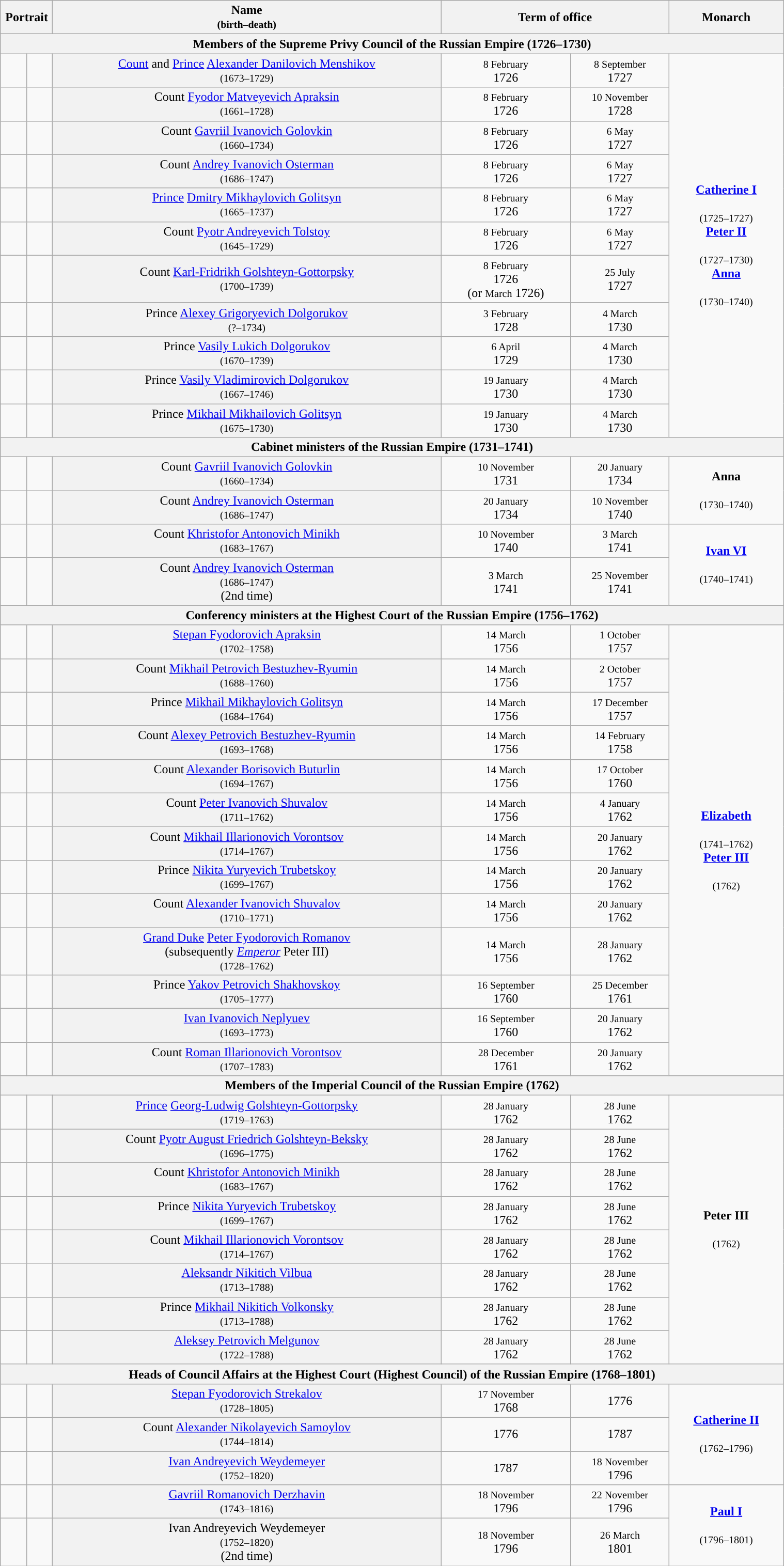<table class="wikitable" width=80% style="text-align:center; margin: 1em auto 1em auto;">
<tr>
<th scope="col" colspan="2" width=1%>Portrait</th>
<th scope="col" width=34%>Name<br><small>(birth–death)</small></th>
<th scope="col" colspan="2" width=20%>Term of office</th>
<th scope="col" width=10%>Monarch</th>
</tr>
<tr>
<th colspan="8">Members of the Supreme Privy Council of the Russian Empire (1726–1730)</th>
</tr>
<tr>
<td style="background-color: "></td>
<td></td>
<th scope="row" style="font-weight:normal;"><a href='#'>Count</a> and <a href='#'>Prince</a> <a href='#'>Alexander Danilovich Menshikov</a><br><small>(1673–1729)</small></th>
<td><small>8 February</small><br>1726</td>
<td><small>8 September</small><br>1727</td>
<td rowspan=11><strong><a href='#'>Catherine I</a></strong><br><br><small>(1725–1727)</small><br><strong><a href='#'>Peter II</a></strong><br><br><small>(1727–1730)</small><br><strong><a href='#'>Anna</a></strong><br><br><small>(1730–1740)</small></td>
</tr>
<tr>
<td style="background-color: "></td>
<td></td>
<th scope="row" style="font-weight:normal;">Count <a href='#'>Fyodor Matveyevich Apraksin</a><br><small>(1661–1728)</small></th>
<td><small>8 February</small><br>1726</td>
<td><small>10 November</small><br>1728</td>
</tr>
<tr>
<td style="background-color: "></td>
<td></td>
<th scope="row" style="font-weight:normal;">Count <a href='#'>Gavriil Ivanovich Golovkin</a><br><small>(1660–1734)</small></th>
<td><small>8 February</small><br>1726</td>
<td><small>6 May</small><br>1727</td>
</tr>
<tr>
<td style="background-color: "></td>
<td></td>
<th scope="row" style="font-weight:normal;">Count <a href='#'>Andrey Ivanovich Osterman</a><br><small>(1686–1747)</small></th>
<td><small>8 February</small><br>1726</td>
<td><small>6 May</small><br>1727</td>
</tr>
<tr>
<td style="background-color: "></td>
<td></td>
<th scope="row" style="font-weight:normal;"><a href='#'>Prince</a> <a href='#'>Dmitry Mikhaylovich Golitsyn</a><br><small>(1665–1737)</small></th>
<td><small>8 February</small><br>1726</td>
<td><small>6 May</small><br>1727</td>
</tr>
<tr>
<td style="background-color: "></td>
<td></td>
<th scope="row" style="font-weight:normal;">Count <a href='#'>Pyotr Andreyevich Tolstoy</a><br><small>(1645–1729)</small></th>
<td><small>8 February</small><br>1726</td>
<td><small>6 May</small><br>1727</td>
</tr>
<tr>
<td style="background-color: "></td>
<td></td>
<th scope="row" style="font-weight:normal;">Count <a href='#'>Karl-Fridrikh Golshteyn-Gottorpsky</a><br><small>(1700–1739)</small></th>
<td><small>8 February</small><br>1726<br>(or <small>March</small> 1726)</td>
<td><small>25 July</small><br>1727</td>
</tr>
<tr>
<td style="background-color: "></td>
<td></td>
<th scope="row" style="font-weight:normal;">Prince <a href='#'>Alexey Grigoryevich Dolgorukov</a><br><small>(?–1734)</small></th>
<td><small>3 February</small><br>1728</td>
<td><small>4 March</small><br>1730</td>
</tr>
<tr>
<td style="background-color: "></td>
<td></td>
<th scope="row" style="font-weight:normal;">Prince <a href='#'>Vasily Lukich Dolgorukov</a><br><small>(1670–1739)</small></th>
<td><small>6 April</small><br>1729</td>
<td><small>4 March</small><br>1730</td>
</tr>
<tr>
<td style="background-color: "></td>
<td></td>
<th scope="row" style="font-weight:normal;">Prince <a href='#'>Vasily Vladimirovich Dolgorukov</a><br><small>(1667–1746)</small></th>
<td><small>19 January</small><br>1730</td>
<td><small>4 March</small><br>1730</td>
</tr>
<tr>
<td style="background-color: "></td>
<td></td>
<th scope="row" style="font-weight:normal;">Prince <a href='#'>Mikhail Mikhailovich Golitsyn</a><br><small>(1675–1730)</small></th>
<td><small>19 January</small><br>1730</td>
<td><small>4 March</small><br>1730</td>
</tr>
<tr>
<th colspan="8">Cabinet ministers of the Russian Empire (1731–1741)</th>
</tr>
<tr>
<td style="background-color: "></td>
<td></td>
<th scope="row" style="font-weight:normal;">Count <a href='#'>Gavriil Ivanovich Golovkin</a><br><small>(1660–1734)</small></th>
<td><small>10 November</small><br>1731</td>
<td><small>20 January</small><br>1734</td>
<td rowspan=2><strong>Anna</strong><br><br><small>(1730–1740)</small></td>
</tr>
<tr>
<td style="background-color: "></td>
<td></td>
<th scope="row" style="font-weight:normal;">Count <a href='#'>Andrey Ivanovich Osterman</a><br><small>(1686–1747)</small></th>
<td><small>20 January</small><br>1734</td>
<td><small>10 November</small><br>1740</td>
</tr>
<tr>
<td style="background-color: "></td>
<td></td>
<th scope="row" style="font-weight:normal;">Count <a href='#'>Khristofor Antonovich Minikh</a><br><small>(1683–1767)</small></th>
<td><small>10 November</small><br>1740</td>
<td><small>3 March</small><br>1741</td>
<td rowspan=2><strong><a href='#'>Ivan VI</a></strong><br><br><small>(1740–1741)</small></td>
</tr>
<tr>
<td style="background-color: "></td>
<td></td>
<th scope="row" style="font-weight:normal;">Count <a href='#'>Andrey Ivanovich Osterman</a><br><small>(1686–1747)</small><br>(2nd time)<br></th>
<td><small>3 March</small><br>1741</td>
<td><small>25 November</small><br>1741</td>
</tr>
<tr>
<th colspan="8">Conferency ministers at the Highest Court of the Russian Empire (1756–1762)</th>
</tr>
<tr>
<td style="background-color: "></td>
<td></td>
<th scope="row" style="font-weight:normal;"><a href='#'>Stepan Fyodorovich Apraksin</a><br><small>(1702–1758)</small></th>
<td><small>14 March</small><br>1756</td>
<td><small>1 October</small><br>1757</td>
<td rowspan=13><strong><a href='#'>Elizabeth</a></strong><br><br><small>(1741–1762)</small><br><strong><a href='#'>Peter III</a></strong><br><br><small>(1762)</small></td>
</tr>
<tr>
<td style="background-color: "></td>
<td></td>
<th scope="row" style="font-weight:normal;">Count <a href='#'>Mikhail Petrovich Bestuzhev-Ryumin</a><br><small>(1688–1760)</small></th>
<td><small>14 March</small><br>1756</td>
<td><small>2 October</small><br>1757</td>
</tr>
<tr>
<td style="background-color: "></td>
<td></td>
<th scope="row" style="font-weight:normal;">Prince <a href='#'>Mikhail Mikhaylovich Golitsyn</a><br><small>(1684–1764)</small></th>
<td><small>14 March</small><br>1756</td>
<td><small>17 December</small><br>1757</td>
</tr>
<tr>
<td style="background-color: "></td>
<td></td>
<th scope="row" style="font-weight:normal;">Count <a href='#'>Alexey Petrovich Bestuzhev-Ryumin</a><br><small>(1693–1768)</small></th>
<td><small>14 March</small><br>1756</td>
<td><small>14 February</small><br>1758</td>
</tr>
<tr>
<td style="background-color: "></td>
<td></td>
<th scope="row" style="font-weight:normal;">Count <a href='#'>Alexander Borisovich Buturlin</a><br><small>(1694–1767)</small></th>
<td><small>14 March</small><br>1756</td>
<td><small>17 October</small><br>1760</td>
</tr>
<tr>
<td style="background-color: "></td>
<td></td>
<th scope="row" style="font-weight:normal;">Count <a href='#'>Peter Ivanovich Shuvalov</a><br><small>(1711–1762)</small></th>
<td><small>14 March</small><br>1756</td>
<td><small>4 January</small><br>1762</td>
</tr>
<tr>
<td style="background-color: "></td>
<td></td>
<th scope="row" style="font-weight:normal;">Count <a href='#'>Mikhail Illarionovich Vorontsov</a><br><small>(1714–1767)</small></th>
<td><small>14 March</small><br>1756</td>
<td><small>20 January</small><br>1762</td>
</tr>
<tr>
<td style="background-color: "></td>
<td></td>
<th scope="row" style="font-weight:normal;">Prince <a href='#'>Nikita Yuryevich Trubetskoy</a><br><small>(1699–1767)</small></th>
<td><small>14 March</small><br>1756</td>
<td><small>20 January</small><br>1762</td>
</tr>
<tr>
<td style="background-color: "></td>
<td></td>
<th scope="row" style="font-weight:normal;">Count <a href='#'>Alexander Ivanovich Shuvalov</a><br><small>(1710–1771)</small></th>
<td><small>14 March</small><br>1756</td>
<td><small>20 January</small><br>1762</td>
</tr>
<tr>
<td style="background-color: "></td>
<td></td>
<th scope="row" style="font-weight:normal;"><a href='#'>Grand Duke</a> <a href='#'>Peter Fyodorovich Romanov</a><br>(subsequently <em><a href='#'>Emperor</a></em> Peter III)<br><small>(1728–1762)</small></th>
<td><small>14 March</small><br>1756</td>
<td><small>28 January</small><br>1762</td>
</tr>
<tr>
<td style="background-color: "></td>
<td></td>
<th scope="row" style="font-weight:normal;">Prince <a href='#'>Yakov Petrovich Shakhovskoy</a><br><small>(1705–1777)</small></th>
<td><small>16 September</small><br>1760</td>
<td><small>25 December</small><br>1761</td>
</tr>
<tr>
<td style="background-color: "></td>
<td></td>
<th scope="row" style="font-weight:normal;"><a href='#'>Ivan Ivanovich Neplyuev</a><br><small>(1693–1773)</small></th>
<td><small>16 September</small><br>1760</td>
<td><small>20 January</small><br>1762</td>
</tr>
<tr>
<td style="background-color: "></td>
<td></td>
<th scope="row" style="font-weight:normal;">Count <a href='#'>Roman Illarionovich Vorontsov</a><br><small>(1707–1783)</small></th>
<td><small>28 December</small><br>1761</td>
<td><small>20 January</small><br>1762</td>
</tr>
<tr>
<th colspan="8">Members of the Imperial Council of the Russian Empire (1762)</th>
</tr>
<tr>
<td style="background-color: "></td>
<td></td>
<th scope="row" style="font-weight:normal;"><a href='#'>Prince</a> <a href='#'>Georg-Ludwig Golshteyn-Gottorpsky</a><br><small>(1719–1763)</small></th>
<td><small>28 January</small><br>1762</td>
<td><small>28 June</small><br>1762</td>
<td rowspan=8><strong>Peter III</strong><br><br><small>(1762)</small></td>
</tr>
<tr>
<td style="background-color: "></td>
<td></td>
<th scope="row" style="font-weight:normal;">Count <a href='#'>Pyotr August Friedrich Golshteyn-Beksky</a><br><small>(1696–1775)</small></th>
<td><small>28 January</small><br>1762</td>
<td><small>28 June</small><br>1762</td>
</tr>
<tr>
<td style="background-color: "></td>
<td></td>
<th scope="row" style="font-weight:normal;">Count <a href='#'>Khristofor Antonovich Minikh</a><br><small>(1683–1767)</small></th>
<td><small>28 January</small><br>1762</td>
<td><small>28 June</small><br>1762</td>
</tr>
<tr>
<td style="background-color: "></td>
<td></td>
<th scope="row" style="font-weight:normal;">Prince <a href='#'>Nikita Yuryevich Trubetskoy</a><br><small>(1699–1767)</small></th>
<td><small>28 January</small><br>1762</td>
<td><small>28 June</small><br>1762</td>
</tr>
<tr>
<td style="background-color: "></td>
<td></td>
<th scope="row" style="font-weight:normal;">Count <a href='#'>Mikhail Illarionovich Vorontsov</a><br><small>(1714–1767)</small></th>
<td><small>28 January</small><br>1762</td>
<td><small>28 June</small><br>1762</td>
</tr>
<tr>
<td style="background-color: "></td>
<td></td>
<th scope="row" style="font-weight:normal;"><a href='#'>Aleksandr Nikitich Vilbua</a><br><small>(1713–1788)</small></th>
<td><small>28 January</small><br>1762</td>
<td><small>28 June</small><br>1762</td>
</tr>
<tr>
<td style="background-color: "></td>
<td></td>
<th scope="row" style="font-weight:normal;">Prince <a href='#'>Mikhail Nikitich Volkonsky</a><br><small>(1713–1788)</small></th>
<td><small>28 January</small><br>1762</td>
<td><small>28 June</small><br>1762</td>
</tr>
<tr>
<td style="background-color: "></td>
<td></td>
<th scope="row" style="font-weight:normal;"><a href='#'>Aleksey Petrovich Melgunov</a><br><small>(1722–1788)</small></th>
<td><small>28 January</small><br>1762</td>
<td><small>28 June</small><br>1762</td>
</tr>
<tr>
<th colspan="8">Heads of Council Affairs at the Highest Court (Highest Council) of the Russian Empire (1768–1801)</th>
</tr>
<tr>
<td style="background-color: "></td>
<td></td>
<th scope="row" style="font-weight:normal;"><a href='#'>Stepan Fyodorovich Strekalov</a><br><small>(1728–1805)</small></th>
<td><small>17 November</small><br>1768</td>
<td>1776</td>
<td rowspan=3><strong><a href='#'>Catherine II</a></strong><br><br><small>(1762–1796)</small></td>
</tr>
<tr>
<td style="background-color: "></td>
<td></td>
<th scope="row" style="font-weight:normal;">Count <a href='#'>Alexander Nikolayevich Samoylov</a><br><small>(1744–1814)</small></th>
<td>1776</td>
<td>1787</td>
</tr>
<tr>
<td style="background-color: "></td>
<td></td>
<th scope="row" style="font-weight:normal;"><a href='#'>Ivan Andreyevich Weydemeyer</a><br><small>(1752–1820)</small></th>
<td>1787</td>
<td><small>18 November</small><br>1796</td>
</tr>
<tr>
<td style="background-color: "></td>
<td></td>
<th scope="row" style="font-weight:normal;"><a href='#'>Gavriil Romanovich Derzhavin</a><br><small>(1743–1816)</small></th>
<td><small>18 November</small><br>1796</td>
<td><small>22 November</small><br>1796</td>
<td rowspan=2><strong><a href='#'>Paul I</a></strong><br><br><small>(1796–1801)</small></td>
</tr>
<tr>
<td style="background-color: "></td>
<td></td>
<th scope="row" style="font-weight:normal;">Ivan Andreyevich Weydemeyer<br><small>(1752–1820)</small><br>(2nd time)<br></th>
<td><small>18 November</small><br>1796</td>
<td><small>26 March</small><br>1801</td>
</tr>
</table>
